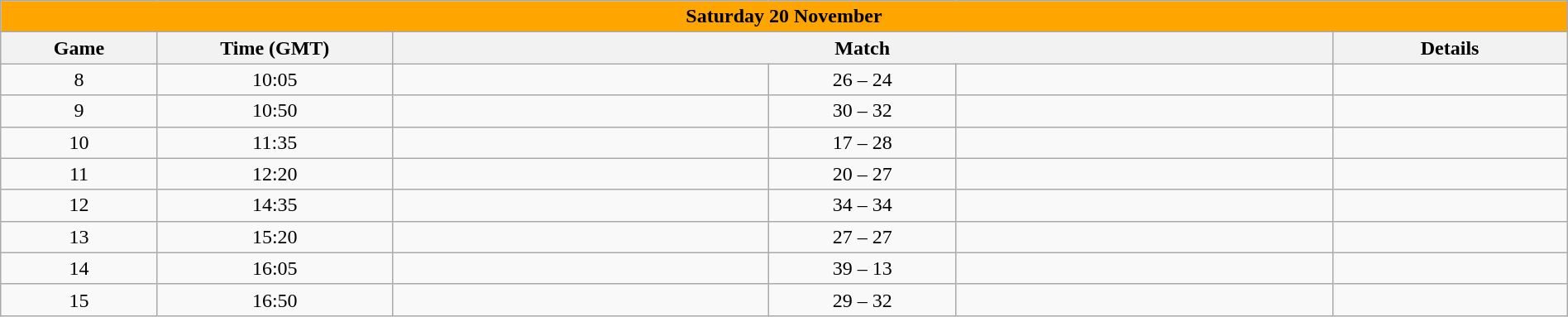<table class=wikitable width=100% style=text-align:center>
<tr>
<th colspan=6 style=background:orange>Saturday 20 November</th>
</tr>
<tr>
<th width=10%>Game</th>
<th width=15%>Time (GMT)</th>
<th width=60% colspan="3">Match</th>
<th width=15%>Details</th>
</tr>
<tr>
<td>8</td>
<td>10:05</td>
<td width=24%><strong></strong></td>
<td width=12%>26 – 24</td>
<td width=24%></td>
<td></td>
</tr>
<tr>
<td>9</td>
<td>10:50</td>
<td width=24%></td>
<td width=12%>30 – 32</td>
<td width=24%><strong></strong></td>
<td></td>
</tr>
<tr>
<td>10</td>
<td>11:35</td>
<td width=24%></td>
<td width=12%>17 – 28</td>
<td width=24%><strong></strong></td>
<td></td>
</tr>
<tr>
<td>11</td>
<td>12:20</td>
<td width=24%></td>
<td width=12%>20 – 27</td>
<td width=24%><strong></strong></td>
<td></td>
</tr>
<tr>
<td>12</td>
<td>14:35</td>
<td width=24%></td>
<td width=12%>34 – 34</td>
<td width=24%></td>
<td></td>
</tr>
<tr>
<td>13</td>
<td>15:20</td>
<td width=24%></td>
<td width=12%>27 – 27</td>
<td width=24%></td>
<td></td>
</tr>
<tr>
<td>14</td>
<td>16:05</td>
<td width=24%><strong></strong></td>
<td width=12%>39 – 13</td>
<td width=24%></td>
<td></td>
</tr>
<tr>
<td>15</td>
<td>16:50</td>
<td width=24%></td>
<td width=12%>29 – 32</td>
<td width=24%><strong></strong></td>
<td></td>
</tr>
</table>
